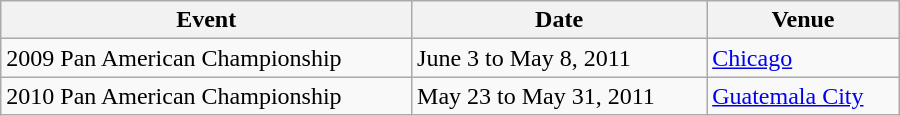<table class="wikitable" width=600>
<tr>
<th>Event</th>
<th>Date</th>
<th>Venue</th>
</tr>
<tr>
<td>2009 Pan American Championship</td>
<td>June 3 to May 8, 2011</td>
<td> <a href='#'>Chicago</a></td>
</tr>
<tr>
<td>2010 Pan American Championship</td>
<td>May 23 to May 31, 2011</td>
<td> <a href='#'>Guatemala City</a></td>
</tr>
</table>
